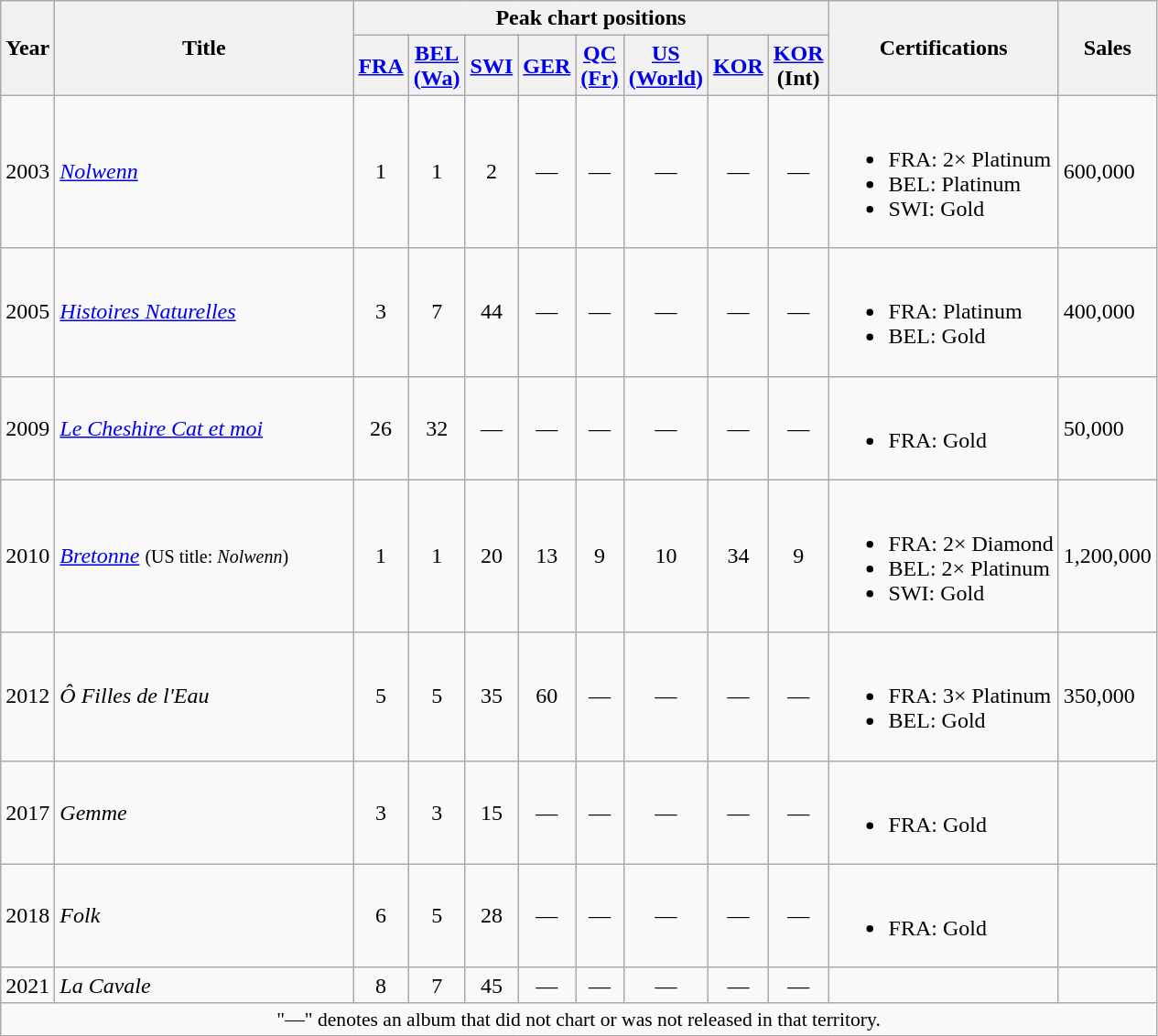<table class="wikitable">
<tr>
<th width="20" rowspan="2">Year</th>
<th width="210" rowspan="2">Title</th>
<th align="center" colspan="8">Peak chart positions</th>
<th rowspan="2">Certifications</th>
<th rowspan="2">Sales</th>
</tr>
<tr>
<th width="15"><a href='#'>FRA</a><br></th>
<th width="15"><a href='#'>BEL <br>(Wa)</a><br></th>
<th width="15"><a href='#'>SWI</a><br></th>
<th width="15"><a href='#'>GER</a><br></th>
<th width="15"><a href='#'>QC</a> <a href='#'>(Fr)</a><br></th>
<th width="15"><a href='#'>US (World)</a><br></th>
<th width="15"><a href='#'>KOR</a><br></th>
<th width="15"><a href='#'>KOR</a> (Int)<br></th>
</tr>
<tr>
<td>2003</td>
<td><em><a href='#'>Nolwenn</a></em></td>
<td align="center">1</td>
<td align="center">1</td>
<td align="center">2</td>
<td align="center">—</td>
<td align="center">—</td>
<td align="center">—</td>
<td align="center">—</td>
<td align="center">—</td>
<td><br><ul><li>FRA: 2× Platinum</li><li>BEL: Platinum  </li><li>SWI: Gold </li></ul></td>
<td>600,000</td>
</tr>
<tr>
<td>2005</td>
<td><em><a href='#'>Histoires Naturelles</a></em></td>
<td align="center">3</td>
<td align="center">7</td>
<td align="center">44</td>
<td align="center">—</td>
<td align="center">—</td>
<td align="center">—</td>
<td align="center">—</td>
<td align="center">—</td>
<td><br><ul><li>FRA: Platinum</li><li>BEL: Gold</li></ul></td>
<td>400,000</td>
</tr>
<tr>
<td>2009</td>
<td><em><a href='#'>Le Cheshire Cat et moi</a></em></td>
<td align="center">26</td>
<td align="center">32</td>
<td align="center">—</td>
<td align="center">—</td>
<td align="center">—</td>
<td align="center">—</td>
<td align="center">—</td>
<td align="center">—</td>
<td><br><ul><li>FRA: Gold </li></ul></td>
<td>50,000</td>
</tr>
<tr>
<td>2010</td>
<td><em><a href='#'>Bretonne</a></em> <small>(US title: <em>Nolwenn</em>)</small></td>
<td align="center">1</td>
<td align="center">1</td>
<td align="center">20</td>
<td align="center">13</td>
<td align="center">9</td>
<td align="center">10</td>
<td align="center">34</td>
<td align="center">9</td>
<td><br><ul><li>FRA: 2× Diamond</li><li>BEL: 2× Platinum </li><li>SWI: Gold</li></ul></td>
<td>1,200,000</td>
</tr>
<tr>
<td>2012</td>
<td><em>Ô Filles de l'Eau</em></td>
<td align="center">5</td>
<td align="center">5</td>
<td align="center">35</td>
<td align="center">60</td>
<td align="center">—</td>
<td align="center">—</td>
<td align="center">—</td>
<td align="center">—</td>
<td><br><ul><li>FRA: 3× Platinum</li><li>BEL: Gold</li></ul></td>
<td>350,000</td>
</tr>
<tr>
<td>2017</td>
<td><em>Gemme</em></td>
<td align="center">3</td>
<td align="center">3</td>
<td align="center">15</td>
<td align="center">—</td>
<td align="center">—</td>
<td align="center">—</td>
<td align="center">—</td>
<td align="center">—</td>
<td><br><ul><li>FRA: Gold</li></ul></td>
<td></td>
</tr>
<tr>
<td>2018</td>
<td><em>Folk</em></td>
<td align="center">6<br></td>
<td align="center">5</td>
<td align="center">28</td>
<td align="center">—</td>
<td align="center">—</td>
<td align="center">—</td>
<td align="center">—</td>
<td align="center">—</td>
<td><br><ul><li>FRA: Gold</li></ul></td>
<td></td>
</tr>
<tr>
<td>2021</td>
<td><em>La Cavale</em></td>
<td align="center">8</td>
<td align="center">7</td>
<td align="center">45</td>
<td align="center">—</td>
<td align="center">—</td>
<td align="center">—</td>
<td align="center">—</td>
<td align="center">—</td>
<td></td>
<td></td>
</tr>
<tr>
<td colspan="16" align="center" style="font-size: 90%">"—" denotes an album that did not chart or was not released in that territory.</td>
</tr>
</table>
